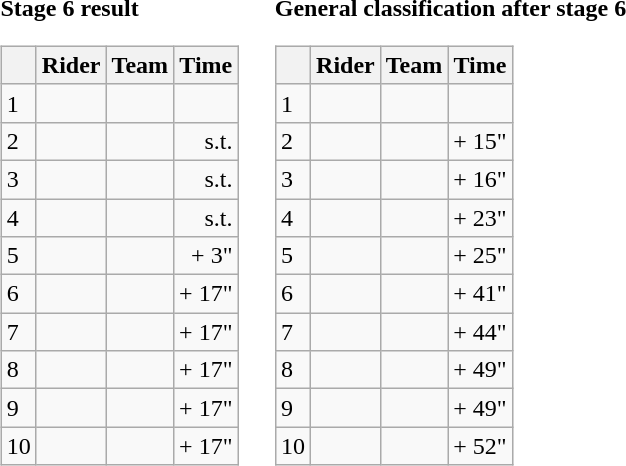<table>
<tr>
<td><strong>Stage 6 result</strong><br><table class="wikitable">
<tr>
<th></th>
<th>Rider</th>
<th>Team</th>
<th>Time</th>
</tr>
<tr>
<td>1</td>
<td></td>
<td></td>
<td align="right"></td>
</tr>
<tr>
<td>2</td>
<td></td>
<td></td>
<td align="right">s.t.</td>
</tr>
<tr>
<td>3</td>
<td></td>
<td></td>
<td align="right">s.t.</td>
</tr>
<tr>
<td>4</td>
<td></td>
<td></td>
<td align="right">s.t.</td>
</tr>
<tr>
<td>5</td>
<td></td>
<td></td>
<td align="right">+ 3"</td>
</tr>
<tr>
<td>6</td>
<td></td>
<td></td>
<td align="right">+ 17"</td>
</tr>
<tr>
<td>7</td>
<td></td>
<td></td>
<td align="right">+ 17"</td>
</tr>
<tr>
<td>8</td>
<td></td>
<td></td>
<td align="right">+ 17"</td>
</tr>
<tr>
<td>9</td>
<td></td>
<td></td>
<td align="right">+ 17"</td>
</tr>
<tr>
<td>10</td>
<td> </td>
<td></td>
<td align="right">+ 17"</td>
</tr>
</table>
</td>
<td></td>
<td><strong>General classification after stage 6</strong><br><table class="wikitable">
<tr>
<th></th>
<th>Rider</th>
<th>Team</th>
<th>Time</th>
</tr>
<tr>
<td>1</td>
<td> </td>
<td></td>
<td align="right"></td>
</tr>
<tr>
<td>2</td>
<td> </td>
<td></td>
<td align="right">+ 15"</td>
</tr>
<tr>
<td>3</td>
<td></td>
<td></td>
<td align="right">+ 16"</td>
</tr>
<tr>
<td>4</td>
<td> </td>
<td></td>
<td align="right">+ 23"</td>
</tr>
<tr>
<td>5</td>
<td></td>
<td></td>
<td align="right">+ 25"</td>
</tr>
<tr>
<td>6</td>
<td></td>
<td></td>
<td align="right">+ 41"</td>
</tr>
<tr>
<td>7</td>
<td></td>
<td></td>
<td align="right">+ 44"</td>
</tr>
<tr>
<td>8</td>
<td></td>
<td></td>
<td align="right">+ 49"</td>
</tr>
<tr>
<td>9</td>
<td></td>
<td></td>
<td align="right">+ 49"</td>
</tr>
<tr>
<td>10</td>
<td></td>
<td></td>
<td align="right">+ 52"</td>
</tr>
</table>
</td>
</tr>
</table>
